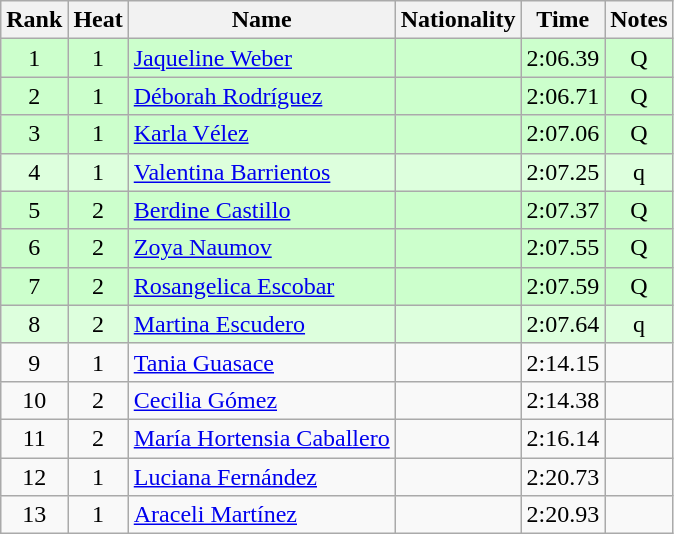<table class="wikitable sortable" style="text-align:center">
<tr>
<th>Rank</th>
<th>Heat</th>
<th>Name</th>
<th>Nationality</th>
<th>Time</th>
<th>Notes</th>
</tr>
<tr bgcolor=ccffcc>
<td>1</td>
<td>1</td>
<td align=left><a href='#'>Jaqueline Weber</a></td>
<td align=left></td>
<td>2:06.39</td>
<td>Q</td>
</tr>
<tr bgcolor=ccffcc>
<td>2</td>
<td>1</td>
<td align=left><a href='#'>Déborah Rodríguez</a></td>
<td align=left></td>
<td>2:06.71</td>
<td>Q</td>
</tr>
<tr bgcolor=ccffcc>
<td>3</td>
<td>1</td>
<td align=left><a href='#'>Karla Vélez</a></td>
<td align=left></td>
<td>2:07.06</td>
<td>Q</td>
</tr>
<tr bgcolor=ddffdd>
<td>4</td>
<td>1</td>
<td align=left><a href='#'>Valentina Barrientos</a></td>
<td align=left></td>
<td>2:07.25</td>
<td>q</td>
</tr>
<tr bgcolor=ccffcc>
<td>5</td>
<td>2</td>
<td align=left><a href='#'>Berdine Castillo</a></td>
<td align=left></td>
<td>2:07.37</td>
<td>Q</td>
</tr>
<tr bgcolor=ccffcc>
<td>6</td>
<td>2</td>
<td align=left><a href='#'>Zoya Naumov</a></td>
<td align=left></td>
<td>2:07.55</td>
<td>Q</td>
</tr>
<tr bgcolor=ccffcc>
<td>7</td>
<td>2</td>
<td align=left><a href='#'>Rosangelica Escobar</a></td>
<td align=left></td>
<td>2:07.59</td>
<td>Q</td>
</tr>
<tr bgcolor=ddffdd>
<td>8</td>
<td>2</td>
<td align=left><a href='#'>Martina Escudero</a></td>
<td align=left></td>
<td>2:07.64</td>
<td>q</td>
</tr>
<tr>
<td>9</td>
<td>1</td>
<td align=left><a href='#'>Tania Guasace</a></td>
<td align=left></td>
<td>2:14.15</td>
<td></td>
</tr>
<tr>
<td>10</td>
<td>2</td>
<td align=left><a href='#'>Cecilia Gómez</a></td>
<td align=left></td>
<td>2:14.38</td>
<td></td>
</tr>
<tr>
<td>11</td>
<td>2</td>
<td align=left><a href='#'>María Hortensia Caballero</a></td>
<td align=left></td>
<td>2:16.14</td>
<td></td>
</tr>
<tr>
<td>12</td>
<td>1</td>
<td align=left><a href='#'>Luciana Fernández</a></td>
<td align=left></td>
<td>2:20.73</td>
<td></td>
</tr>
<tr>
<td>13</td>
<td>1</td>
<td align=left><a href='#'>Araceli Martínez</a></td>
<td align=left></td>
<td>2:20.93</td>
<td></td>
</tr>
</table>
